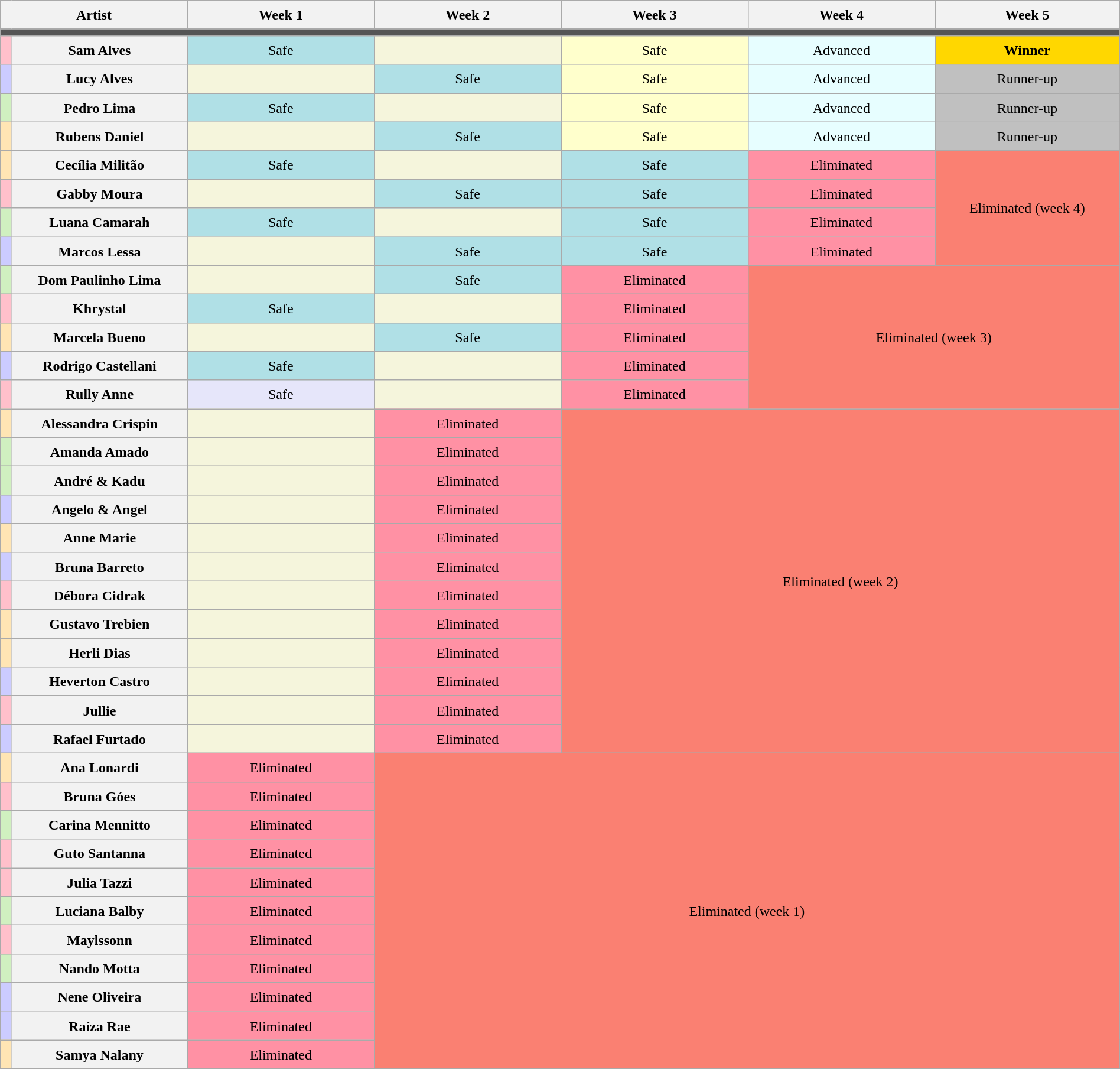<table class="wikitable" style="text-align:center; line-height:25px; width:100%">
<tr>
<th scope="col" width="16.7%" colspan=2>Artist</th>
<th scope="col" width="16.7%">Week 1</th>
<th scope="col" width="16.7%">Week 2</th>
<th scope="col" width="16.7%">Week 3</th>
<th scope="col" width="16.7%">Week 4</th>
<th scope="col" width="16.7%">Week 5</th>
</tr>
<tr>
<td colspan=7 bgcolor="555555"></td>
</tr>
<tr>
<td bgcolor="FFC0CB" width="1%"></td>
<th>Sam Alves</th>
<td bgcolor="B0E0E6">Safe</td>
<td bgcolor="F5F5DC"></td>
<td bgcolor="FFFFCC">Safe</td>
<td bgcolor="E7FEFF">Advanced</td>
<td bgcolor="FFD700"><strong>Winner</strong></td>
</tr>
<tr>
<td bgcolor="CCCCFF"></td>
<th>Lucy Alves</th>
<td bgcolor="F5F5DC"></td>
<td bgcolor="B0E0E6">Safe</td>
<td bgcolor="FFFFCC">Safe</td>
<td bgcolor="E7FEFF">Advanced</td>
<td bgcolor="C0C0C0">Runner-up</td>
</tr>
<tr>
<td bgcolor="D0F0C0"></td>
<th>Pedro Lima</th>
<td bgcolor="B0E0E6">Safe</td>
<td bgcolor="F5F5DC"></td>
<td bgcolor="FFFFCC">Safe</td>
<td bgcolor="E7FEFF">Advanced</td>
<td bgcolor="C0C0C0">Runner-up</td>
</tr>
<tr>
<td bgcolor="FFE5B4"></td>
<th>Rubens Daniel</th>
<td bgcolor="F5F5DC"></td>
<td bgcolor="B0E0E6">Safe</td>
<td bgcolor="FFFFCC">Safe</td>
<td bgcolor="E7FEFF">Advanced</td>
<td bgcolor="C0C0C0">Runner-up</td>
</tr>
<tr>
<td bgcolor="FFE5B4"></td>
<th>Cecília Militão</th>
<td bgcolor="B0E0E6">Safe</td>
<td bgcolor="F5F5DC"></td>
<td bgcolor="B0E0E6">Safe</td>
<td bgcolor="FF91A4">Eliminated</td>
<td bgcolor="FA8072" rowspan=4>Eliminated (week 4)</td>
</tr>
<tr>
<td bgcolor="FFC0CB"></td>
<th>Gabby Moura</th>
<td bgcolor="F5F5DC"></td>
<td bgcolor="B0E0E6">Safe</td>
<td bgcolor="B0E0E6">Safe</td>
<td bgcolor="FF91A4">Eliminated</td>
</tr>
<tr>
<td bgcolor="D0F0C0"></td>
<th>Luana Camarah</th>
<td bgcolor="B0E0E6">Safe</td>
<td bgcolor="F5F5DC"></td>
<td bgcolor="B0E0E6">Safe</td>
<td bgcolor="FF91A4">Eliminated</td>
</tr>
<tr>
<td bgcolor="CCCCFF"></td>
<th>Marcos Lessa</th>
<td bgcolor="F5F5DC"></td>
<td bgcolor="B0E0E6">Safe</td>
<td bgcolor="B0E0E6">Safe</td>
<td bgcolor="FF91A4">Eliminated</td>
</tr>
<tr>
<td bgcolor="D0F0C0"></td>
<th>Dom Paulinho Lima</th>
<td bgcolor="F5F5DC"></td>
<td bgcolor="B0E0E6">Safe</td>
<td bgcolor="FF91A4">Eliminated</td>
<td bgcolor="FA8072" rowspan=5 colspan=2>Eliminated (week 3)</td>
</tr>
<tr>
<td bgcolor="FFC0CB"></td>
<th>Khrystal</th>
<td bgcolor="B0E0E6">Safe</td>
<td bgcolor="F5F5DC"></td>
<td bgcolor="FF91A4">Eliminated</td>
</tr>
<tr>
<td bgcolor="FFE5B4"></td>
<th>Marcela Bueno</th>
<td bgcolor="F5F5DC"></td>
<td bgcolor="B0E0E6">Safe</td>
<td bgcolor="FF91A4">Eliminated</td>
</tr>
<tr>
<td bgcolor="CCCCFF"></td>
<th>Rodrigo Castellani</th>
<td bgcolor="B0E0E6">Safe</td>
<td bgcolor="F5F5DC"></td>
<td bgcolor="FF91A4">Eliminated</td>
</tr>
<tr>
<td bgcolor="FFC0CB"></td>
<th>Rully Anne</th>
<td bgcolor="E6E6FA">Safe</td>
<td bgcolor="F5F5DC"></td>
<td bgcolor="FF91A4">Eliminated</td>
</tr>
<tr>
<td bgcolor="FFE5B4"></td>
<th>Alessandra Crispin</th>
<td bgcolor="F5F5DC"></td>
<td bgcolor="FF91A4">Eliminated</td>
<td bgcolor="FA8072" rowspan=12 colspan=3>Eliminated (week 2)</td>
</tr>
<tr>
<td bgcolor="D0F0C0"></td>
<th>Amanda Amado</th>
<td bgcolor="F5F5DC"></td>
<td bgcolor="FF91A4">Eliminated</td>
</tr>
<tr>
<td bgcolor="D0F0C0"></td>
<th>André & Kadu</th>
<td bgcolor="F5F5DC"></td>
<td bgcolor="FF91A4">Eliminated</td>
</tr>
<tr>
<td bgcolor="CCCCFF"></td>
<th>Angelo & Angel</th>
<td bgcolor="F5F5DC"></td>
<td bgcolor="FF91A4">Eliminated</td>
</tr>
<tr>
<td bgcolor="FFE5B4"></td>
<th>Anne Marie</th>
<td bgcolor="F5F5DC"></td>
<td bgcolor="FF91A4">Eliminated</td>
</tr>
<tr>
<td bgcolor="CCCCFF"></td>
<th>Bruna Barreto</th>
<td bgcolor="F5F5DC"></td>
<td bgcolor="FF91A4">Eliminated</td>
</tr>
<tr>
<td bgcolor="FFC0CB"></td>
<th>Débora Cidrak</th>
<td bgcolor="F5F5DC"></td>
<td bgcolor="FF91A4">Eliminated</td>
</tr>
<tr>
<td bgcolor="FFE5B4"></td>
<th>Gustavo Trebien</th>
<td bgcolor="F5F5DC"></td>
<td bgcolor="FF91A4">Eliminated</td>
</tr>
<tr>
<td bgcolor="FFE5B4"></td>
<th>Herli Dias</th>
<td bgcolor="F5F5DC"></td>
<td bgcolor="FF91A4">Eliminated</td>
</tr>
<tr>
<td bgcolor="CCCCFF"></td>
<th>Heverton Castro</th>
<td bgcolor="F5F5DC"></td>
<td bgcolor="FF91A4">Eliminated</td>
</tr>
<tr>
<td bgcolor="FFC0CB"></td>
<th>Jullie</th>
<td bgcolor="F5F5DC"></td>
<td bgcolor="FF91A4">Eliminated</td>
</tr>
<tr>
<td bgcolor="CCCCFF"></td>
<th>Rafael Furtado</th>
<td bgcolor="F5F5DC"></td>
<td bgcolor="FF91A4">Eliminated</td>
</tr>
<tr>
<td bgcolor="FFE5B4"></td>
<th>Ana Lonardi</th>
<td bgcolor="FF91A4">Eliminated</td>
<td bgcolor="FA8072" rowspan=11 colspan=4>Eliminated (week 1)</td>
</tr>
<tr>
<td bgcolor="FFC0CB"></td>
<th>Bruna Góes</th>
<td bgcolor="FF91A4">Eliminated</td>
</tr>
<tr>
<td bgcolor="D0F0C0"></td>
<th>Carina Mennitto</th>
<td bgcolor="FF91A4">Eliminated</td>
</tr>
<tr>
<td bgcolor="FFC0CB"></td>
<th>Guto Santanna</th>
<td bgcolor="FF91A4">Eliminated</td>
</tr>
<tr>
<td bgcolor="FFC0CB"></td>
<th>Julia Tazzi</th>
<td bgcolor="FF91A4">Eliminated</td>
</tr>
<tr>
<td bgcolor="D0F0C0"></td>
<th>Luciana Balby</th>
<td bgcolor="FF91A4">Eliminated</td>
</tr>
<tr>
<td bgcolor="FFC0CB"></td>
<th>Maylssonn</th>
<td bgcolor="FF91A4">Eliminated</td>
</tr>
<tr>
<td bgcolor="D0F0C0"></td>
<th>Nando Motta</th>
<td bgcolor="FF91A4">Eliminated</td>
</tr>
<tr>
<td bgcolor="CCCCFF"></td>
<th>Nene Oliveira</th>
<td bgcolor="FF91A4">Eliminated</td>
</tr>
<tr>
<td bgcolor="CCCCFF"></td>
<th>Raíza Rae</th>
<td bgcolor="FF91A4">Eliminated</td>
</tr>
<tr>
<td bgcolor="FFE5B4"></td>
<th>Samya Nalany</th>
<td bgcolor="FF91A4">Eliminated</td>
</tr>
</table>
